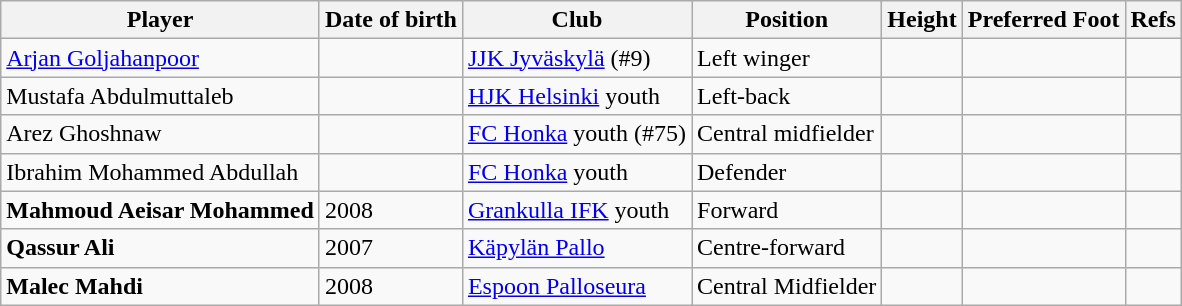<table class="wikitable sortable">
<tr>
<th>Player</th>
<th>Date of birth</th>
<th>Club</th>
<th>Position</th>
<th>Height</th>
<th>Preferred Foot</th>
<th>Refs</th>
</tr>
<tr>
<td><a href='#'>Arjan Goljahanpoor</a></td>
<td></td>
<td><a href='#'>JJK Jyväskylä</a> (#9)</td>
<td>Left winger</td>
<td></td>
<td></td>
<td></td>
</tr>
<tr>
<td>Mustafa Abdulmuttaleb</td>
<td></td>
<td><a href='#'>HJK Helsinki</a> youth</td>
<td>Left-back</td>
<td></td>
<td></td>
<td></td>
</tr>
<tr>
<td>Arez Ghoshnaw</td>
<td></td>
<td><a href='#'>FC Honka</a> youth (#75)</td>
<td>Central midfielder</td>
<td></td>
<td></td>
<td></td>
</tr>
<tr>
<td>Ibrahim Mohammed Abdullah</td>
<td></td>
<td><a href='#'>FC Honka</a> youth</td>
<td>Defender</td>
<td></td>
<td></td>
<td></td>
</tr>
<tr>
<td><strong>Mahmoud Aeisar Mohammed</strong></td>
<td>2008</td>
<td><a href='#'>Grankulla IFK</a> youth</td>
<td>Forward</td>
<td></td>
<td></td>
<td></td>
</tr>
<tr>
<td><strong>Qassur Ali</strong></td>
<td>2007</td>
<td><a href='#'>Käpylän Pallo</a></td>
<td>Centre-forward</td>
<td></td>
<td></td>
<td></td>
</tr>
<tr>
<td><strong>Malec Mahdi</strong></td>
<td>2008</td>
<td><a href='#'>Espoon Palloseura</a></td>
<td>Central Midfielder</td>
<td></td>
<td></td>
<td></td>
</tr>
</table>
